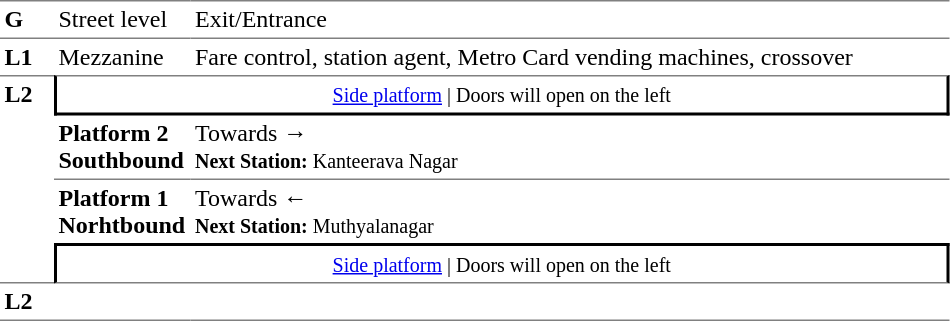<table table border=0 cellspacing=0 cellpadding=3>
<tr>
<td style="border-bottom:solid 1px gray;border-top:solid 1px gray;" width=30 valign=top><strong>G</strong></td>
<td style="border-top:solid 1px gray;border-bottom:solid 1px gray;" width=85 valign=top>Street level</td>
<td style="border-top:solid 1px gray;border-bottom:solid 1px gray;" width=500 valign=top>Exit/Entrance</td>
</tr>
<tr>
<td valign=top><strong>L1</strong></td>
<td valign=top>Mezzanine</td>
<td valign=top>Fare control, station agent, Metro Card vending machines, crossover<br></td>
</tr>
<tr>
<td style="border-top:solid 1px gray;border-bottom:solid 1px gray;" width=30 rowspan=4 valign=top><strong>L2</strong></td>
<td style="border-top:solid 1px gray;border-right:solid 2px black;border-left:solid 2px black;border-bottom:solid 2px black;text-align:center;" colspan=2><small><a href='#'>Side platform</a> | Doors will open on the left </small></td>
</tr>
<tr>
<td style="border-bottom:solid 1px gray;" width=85><span><strong>Platform 2</strong><br><strong>Southbound</strong></span></td>
<td style="border-bottom:solid 1px gray;" width=500>Towards → <br><small><strong>Next Station:</strong> Kanteerava Nagar</small></td>
</tr>
<tr>
<td><span><strong>Platform 1</strong><br><strong>Norhtbound</strong></span></td>
<td>Towards ← <br><small><strong>Next Station:</strong> Muthyalanagar</small></td>
</tr>
<tr>
<td style="border-top:solid 2px black;border-right:solid 2px black;border-left:solid 2px black;border-bottom:solid 1px gray;" colspan=2  align=center><small><a href='#'>Side platform</a> | Doors will open on the left </small></td>
</tr>
<tr>
<td style="border-bottom:solid 1px gray;" width=30 rowspan=2 valign=top><strong>L2</strong></td>
<td style="border-bottom:solid 1px gray;" width=85></td>
<td style="border-bottom:solid 1px gray;" width=500></td>
</tr>
<tr>
</tr>
</table>
